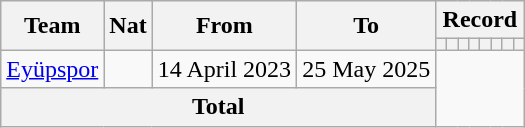<table class="wikitable" style="text-align: center">
<tr>
<th rowspan="2">Team</th>
<th rowspan="2">Nat</th>
<th rowspan="2">From</th>
<th rowspan="2">To</th>
<th colspan="8">Record</th>
</tr>
<tr>
<th></th>
<th></th>
<th></th>
<th></th>
<th></th>
<th></th>
<th></th>
<th></th>
</tr>
<tr>
<td><a href='#'>Eyüpspor</a></td>
<td></td>
<td>14 April 2023</td>
<td>25 May 2025<br></td>
</tr>
<tr>
<th colspan="4">Total<br></th>
</tr>
</table>
